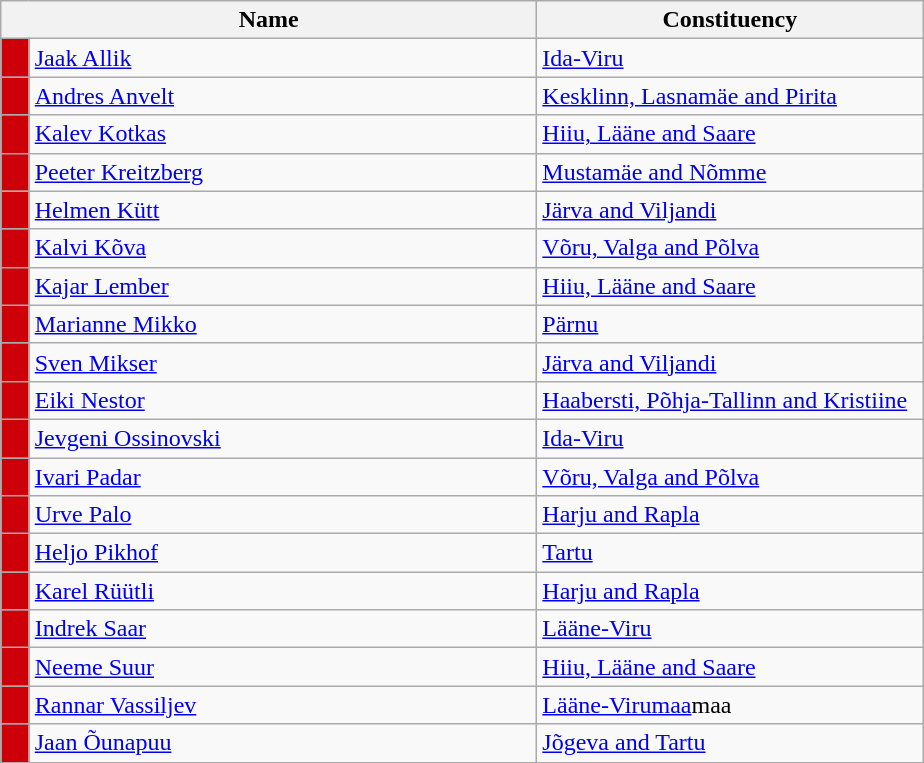<table class="wikitable collapsible collapsed">
<tr>
<th colspan=2 width=350>Name</th>
<th width=250>Constituency</th>
</tr>
<tr>
<td style="background-color:#CD000a"></td>
<td><a href='#'>Jaak Allik</a></td>
<td><a href='#'>Ida-Viru</a></td>
</tr>
<tr>
<td style="background-color:#CD000a"></td>
<td><a href='#'>Andres Anvelt</a></td>
<td><a href='#'>Kesklinn, Lasnamäe and Pirita</a></td>
</tr>
<tr>
<td style="background-color:#CD000a"></td>
<td><a href='#'>Kalev Kotkas</a></td>
<td><a href='#'>Hiiu, Lääne and Saare</a></td>
</tr>
<tr>
<td style="background-color:#CD000a"></td>
<td><a href='#'>Peeter Kreitzberg</a></td>
<td><a href='#'>Mustamäe and Nõmme</a></td>
</tr>
<tr>
<td style="background-color:#CD000a"></td>
<td><a href='#'>Helmen Kütt</a></td>
<td><a href='#'>Järva and Viljandi</a></td>
</tr>
<tr>
<td style="background-color:#CD000a"></td>
<td><a href='#'>Kalvi Kõva</a></td>
<td><a href='#'>Võru, Valga and Põlva</a></td>
</tr>
<tr>
<td style="background-color:#CD000a"></td>
<td><a href='#'>Kajar Lember</a></td>
<td><a href='#'>Hiiu, Lääne and Saare</a></td>
</tr>
<tr>
<td style="background-color:#CD000a"></td>
<td><a href='#'>Marianne Mikko</a></td>
<td><a href='#'>Pärnu</a></td>
</tr>
<tr>
<td style="background-color:#CD000a"></td>
<td><a href='#'>Sven Mikser</a></td>
<td><a href='#'>Järva and Viljandi</a></td>
</tr>
<tr>
<td style="background-color:#CD000a"></td>
<td><a href='#'>Eiki Nestor</a></td>
<td><a href='#'>Haabersti, Põhja-Tallinn and Kristiine</a></td>
</tr>
<tr>
<td style="background-color:#CD000a"></td>
<td><a href='#'>Jevgeni Ossinovski</a></td>
<td><a href='#'>Ida-Viru</a></td>
</tr>
<tr>
<td style="background-color:#CD000a"></td>
<td><a href='#'>Ivari Padar</a></td>
<td><a href='#'>Võru, Valga and Põlva</a></td>
</tr>
<tr>
<td style="background-color:#CD000a"></td>
<td><a href='#'>Urve Palo</a></td>
<td><a href='#'>Harju and Rapla</a></td>
</tr>
<tr>
<td style="background-color:#CD000a"></td>
<td><a href='#'>Heljo Pikhof</a></td>
<td><a href='#'>Tartu</a></td>
</tr>
<tr>
<td style="background-color:#CD000a"></td>
<td><a href='#'>Karel Rüütli</a></td>
<td><a href='#'>Harju and Rapla</a></td>
</tr>
<tr>
<td style="background-color:#CD000a"></td>
<td><a href='#'>Indrek Saar</a></td>
<td><a href='#'>Lääne-Viru</a></td>
</tr>
<tr>
<td style="background-color:#CD000a"></td>
<td><a href='#'>Neeme Suur</a></td>
<td><a href='#'>Hiiu, Lääne and Saare</a></td>
</tr>
<tr>
<td style="background-color:#CD000a"></td>
<td><a href='#'>Rannar Vassiljev</a></td>
<td><a href='#'>Lääne-Virumaa</a>maa</td>
</tr>
<tr>
<td style="background-color:#CD000a"></td>
<td><a href='#'>Jaan Õunapuu</a></td>
<td><a href='#'>Jõgeva and Tartu</a></td>
</tr>
</table>
